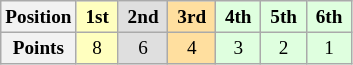<table class="wikitable" style="font-size:80%; text-align:center">
<tr>
<th>Position</th>
<td style="background:#ffffbf;"> <strong>1st</strong> </td>
<td style="background:#dfdfdf;"> <strong>2nd</strong> </td>
<td style="background:#ffdf9f;"> <strong>3rd</strong> </td>
<td style="background:#dfffdf;"> <strong>4th</strong> </td>
<td style="background:#dfffdf;"> <strong>5th</strong> </td>
<td style="background:#dfffdf;"> <strong>6th</strong> </td>
</tr>
<tr>
<th>Points</th>
<td style="background:#ffffbf;">8</td>
<td style="background:#dfdfdf;">6</td>
<td style="background:#ffdf9f;">4</td>
<td style="background:#dfffdf;">3</td>
<td style="background:#dfffdf;">2</td>
<td style="background:#dfffdf;">1</td>
</tr>
</table>
